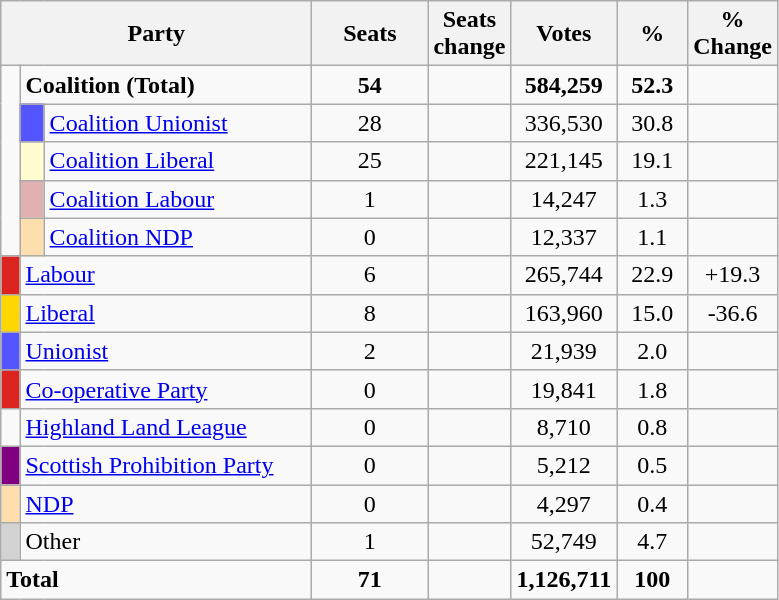<table class="wikitable sortable">
<tr>
<th style="width:200px" colspan=3>Party</th>
<th style="width:70px;">Seats</th>
<th style="width:40px;">Seats change</th>
<th style="width:40px;">Votes</th>
<th style="width:40px;">%</th>
<th style="width:40px;">% Change</th>
</tr>
<tr>
<td rowspan=5> </td>
<td colspan=2><strong>Coalition (Total)</strong></td>
<td align=center><strong>54</strong></td>
<td align=center></td>
<td align=center><strong>584,259</strong></td>
<td align=center><strong>52.3</strong></td>
<td align=center></td>
</tr>
<tr>
<td style="background-color:#5555FF"> </td>
<td><a href='#'>Coalition Unionist</a></td>
<td align="center">28</td>
<td align="center"></td>
<td align="center">336,530</td>
<td align="center">30.8</td>
<td align="center"></td>
</tr>
<tr>
<td style="background-color:#FFFDD0"> </td>
<td><a href='#'>Coalition Liberal</a></td>
<td align="center">25</td>
<td align="center"></td>
<td align="center">221,145</td>
<td align="center">19.1</td>
<td align="center"></td>
</tr>
<tr>
<td style="background-color:#E0AFAF"> </td>
<td><a href='#'>Coalition Labour</a></td>
<td align="center">1</td>
<td align="center"></td>
<td align="center">14,247</td>
<td align="center">1.3</td>
<td align="center"></td>
</tr>
<tr>
<td style="background-color:#FFDEAD"> </td>
<td><a href='#'>Coalition NDP</a></td>
<td align="center">0</td>
<td align="center"></td>
<td align="center">12,337</td>
<td align="center">1.1</td>
<td align="center"></td>
</tr>
<tr>
<td style="background-color:#DC241f"> </td>
<td colspan=2><a href='#'>Labour</a></td>
<td align=center>6</td>
<td align=center></td>
<td align=center>265,744</td>
<td align=center>22.9</td>
<td align=center>+19.3</td>
</tr>
<tr>
<td style="background-color:#FFD700"> </td>
<td colspan=2><a href='#'>Liberal</a></td>
<td align=center>8</td>
<td align=center></td>
<td align=center>163,960</td>
<td align=center>15.0</td>
<td align=center>-36.6</td>
</tr>
<tr>
<td style="background-color:#5555FF"> </td>
<td colspan=2><a href='#'>Unionist</a></td>
<td align="center">2</td>
<td align="center"></td>
<td align="center">21,939</td>
<td align="center">2.0</td>
<td align="center"></td>
</tr>
<tr>
<td style="background-color:#DC241F"> </td>
<td colspan=2><a href='#'>Co-operative Party</a></td>
<td align=center>0</td>
<td align=center></td>
<td align=center>19,841</td>
<td align=center>1.8</td>
<td align=center></td>
</tr>
<tr>
<td style="background-color:#"> </td>
<td colspan=2><a href='#'>Highland Land League</a></td>
<td align=center>0</td>
<td align=center></td>
<td align=center>8,710</td>
<td align=center>0.8</td>
<td align=center></td>
</tr>
<tr>
<td style="background-color:#800080"> </td>
<td colspan=2><a href='#'>Scottish Prohibition Party</a></td>
<td align=center>0</td>
<td align=center></td>
<td align=center>5,212</td>
<td align=center>0.5</td>
<td align=center></td>
</tr>
<tr>
<td style="background-color:#FFDEAD"> </td>
<td colspan=2><a href='#'>NDP</a></td>
<td align=center>0</td>
<td align=center></td>
<td align=center>4,297</td>
<td align=center>0.4</td>
<td align=center></td>
</tr>
<tr>
<td style="background-color:#D3D3D3"> </td>
<td colspan=2>Other</td>
<td align="center">1</td>
<td align="center"></td>
<td align="center">52,749</td>
<td align="center">4.7</td>
<td align="center"></td>
</tr>
<tr>
<td colspan=3><strong>Total</strong></td>
<td align=center><strong>71</strong></td>
<td align=center></td>
<td align=center><strong>1,126,711</strong></td>
<td align=center><strong>100</strong></td>
<td align=center></td>
</tr>
</table>
